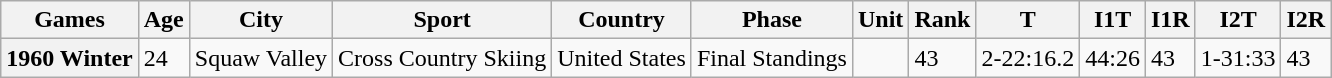<table class = "wikitable">
<tr>
<th>Games</th>
<th>Age</th>
<th>City</th>
<th>Sport</th>
<th>Country</th>
<th>Phase</th>
<th>Unit</th>
<th>Rank</th>
<th>T</th>
<th>I1T</th>
<th>I1R</th>
<th>I2T</th>
<th>I2R</th>
</tr>
<tr>
<th>1960 Winter</th>
<td>24</td>
<td>Squaw Valley</td>
<td>Cross Country Skiing</td>
<td>United States</td>
<td>Final Standings</td>
<td></td>
<td>43</td>
<td>2-22:16.2</td>
<td>44:26</td>
<td>43</td>
<td>1-31:33</td>
<td>43</td>
</tr>
</table>
